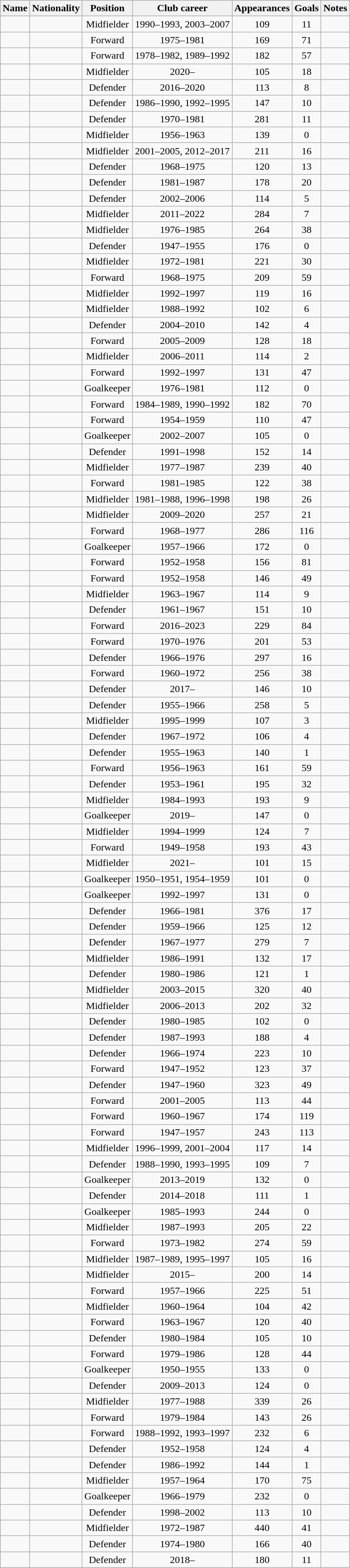<table class="wikitable sortable" style="text-align: center;">
<tr>
<th>Name</th>
<th>Nationality</th>
<th>Position</th>
<th>Club career</th>
<th>Appearances</th>
<th>Goals</th>
<th class="unsortable">Notes</th>
</tr>
<tr>
<td align="left"></td>
<td align="left"></td>
<td>Midfielder</td>
<td>1990–1993, 2003–2007</td>
<td>109</td>
<td>11</td>
<td></td>
</tr>
<tr>
<td align="left"></td>
<td align="left"></td>
<td>Forward</td>
<td>1975–1981</td>
<td>169</td>
<td>71</td>
<td></td>
</tr>
<tr>
<td align="left"></td>
<td align="left"></td>
<td>Forward</td>
<td>1978–1982, 1989–1992</td>
<td>182</td>
<td>57</td>
<td></td>
</tr>
<tr>
<td align="left"></td>
<td align="left"></td>
<td>Midfielder</td>
<td>2020–</td>
<td>105</td>
<td>18</td>
<td></td>
</tr>
<tr>
<td align="left"></td>
<td align="left"></td>
<td>Defender</td>
<td>2016–2020</td>
<td>113</td>
<td>8</td>
<td></td>
</tr>
<tr>
<td align="left"></td>
<td align="left"></td>
<td>Defender</td>
<td>1986–1990, 1992–1995</td>
<td>147</td>
<td>10</td>
<td></td>
</tr>
<tr>
<td align="left"></td>
<td align="left"></td>
<td>Defender</td>
<td>1970–1981</td>
<td>281</td>
<td>11</td>
<td></td>
</tr>
<tr>
<td align="left"></td>
<td align="left"></td>
<td>Midfielder</td>
<td>1956–1963</td>
<td>139</td>
<td>0</td>
<td></td>
</tr>
<tr>
<td align="left"></td>
<td align="left"></td>
<td>Midfielder</td>
<td>2001–2005, 2012–2017</td>
<td>211</td>
<td>16</td>
<td></td>
</tr>
<tr>
<td align="left"></td>
<td align="left"></td>
<td>Defender</td>
<td>1968–1975</td>
<td>120</td>
<td>13</td>
<td></td>
</tr>
<tr>
<td align="left"></td>
<td align="left"></td>
<td>Defender</td>
<td>1981–1987</td>
<td>178</td>
<td>20</td>
<td></td>
</tr>
<tr>
<td align="left"></td>
<td align="left"></td>
<td>Defender</td>
<td>2002–2006</td>
<td>114</td>
<td>5</td>
<td></td>
</tr>
<tr>
<td align="left"></td>
<td align="left"></td>
<td>Midfielder</td>
<td>2011–2022</td>
<td>284</td>
<td>7</td>
<td></td>
</tr>
<tr>
<td align="left"></td>
<td align="left"></td>
<td>Midfielder</td>
<td>1976–1985</td>
<td>264</td>
<td>38</td>
<td></td>
</tr>
<tr>
<td align="left"></td>
<td align="left"></td>
<td>Defender</td>
<td>1947–1955</td>
<td>176</td>
<td>0</td>
<td></td>
</tr>
<tr>
<td align="left"></td>
<td align="left"></td>
<td>Midfielder</td>
<td>1972–1981</td>
<td>221</td>
<td>30</td>
<td></td>
</tr>
<tr>
<td align="left"></td>
<td align="left"></td>
<td>Forward</td>
<td>1968–1975</td>
<td>209</td>
<td>59</td>
<td></td>
</tr>
<tr>
<td align="left"></td>
<td align="left"></td>
<td>Midfielder</td>
<td>1992–1997</td>
<td>119</td>
<td>16</td>
<td></td>
</tr>
<tr>
<td align="left"></td>
<td align="left"></td>
<td>Midfielder</td>
<td>1988–1992</td>
<td>102</td>
<td>6</td>
<td></td>
</tr>
<tr>
<td align="left"></td>
<td align="left"></td>
<td>Defender</td>
<td>2004–2010</td>
<td>142</td>
<td>4</td>
<td></td>
</tr>
<tr>
<td align="left"></td>
<td align="left"></td>
<td>Forward</td>
<td>2005–2009</td>
<td>128</td>
<td>18</td>
<td></td>
</tr>
<tr>
<td align="left"></td>
<td align="left"></td>
<td>Midfielder</td>
<td>2006–2011</td>
<td>114</td>
<td>2</td>
<td></td>
</tr>
<tr>
<td align="left"></td>
<td align="left"></td>
<td>Forward</td>
<td>1992–1997</td>
<td>131</td>
<td>47</td>
<td></td>
</tr>
<tr>
<td align="left"></td>
<td align="left"></td>
<td>Goalkeeper</td>
<td>1976–1981</td>
<td>112</td>
<td>0</td>
<td></td>
</tr>
<tr>
<td align="left"></td>
<td align="left"></td>
<td>Forward</td>
<td>1984–1989, 1990–1992</td>
<td>182</td>
<td>70</td>
<td></td>
</tr>
<tr>
<td align="left"></td>
<td align="left"></td>
<td>Forward</td>
<td>1954–1959</td>
<td>110</td>
<td>47</td>
<td></td>
</tr>
<tr>
<td align="left"></td>
<td align="left"></td>
<td>Goalkeeper</td>
<td>2002–2007</td>
<td>105</td>
<td>0</td>
<td></td>
</tr>
<tr>
<td align="left"></td>
<td align="left"></td>
<td>Defender</td>
<td>1991–1998</td>
<td>152</td>
<td>14</td>
<td></td>
</tr>
<tr>
<td align="left"></td>
<td align="left"></td>
<td>Midfielder</td>
<td>1977–1987</td>
<td>239</td>
<td>40</td>
<td></td>
</tr>
<tr>
<td align="left"></td>
<td align="left"></td>
<td>Forward</td>
<td>1981–1985</td>
<td>122</td>
<td>38</td>
<td></td>
</tr>
<tr>
<td align="left"></td>
<td align="left"></td>
<td>Midfielder</td>
<td>1981–1988, 1996–1998</td>
<td>198</td>
<td>26</td>
<td></td>
</tr>
<tr>
<td align="left"></td>
<td align="left"></td>
<td>Midfielder</td>
<td>2009–2020</td>
<td>257</td>
<td>21</td>
<td></td>
</tr>
<tr>
<td align="left"></td>
<td align="left"></td>
<td>Forward</td>
<td>1968–1977</td>
<td>286</td>
<td>116</td>
<td></td>
</tr>
<tr>
<td align="left"></td>
<td align="left"></td>
<td>Goalkeeper</td>
<td>1957–1966</td>
<td>172</td>
<td>0</td>
<td></td>
</tr>
<tr>
<td align="left"></td>
<td align="left"></td>
<td>Forward</td>
<td>1952–1958</td>
<td>156</td>
<td>81</td>
<td></td>
</tr>
<tr>
<td align="left"></td>
<td align="left"></td>
<td>Forward</td>
<td>1952–1958</td>
<td>146</td>
<td>49</td>
<td></td>
</tr>
<tr>
<td align="left"></td>
<td align="left"></td>
<td>Midfielder</td>
<td>1963–1967</td>
<td>114</td>
<td>9</td>
<td></td>
</tr>
<tr>
<td align="left"></td>
<td align="left"></td>
<td>Defender</td>
<td>1961–1967</td>
<td>151</td>
<td>10</td>
<td></td>
</tr>
<tr>
<td align="left"></td>
<td align="left"></td>
<td>Forward</td>
<td>2016–2023</td>
<td>229</td>
<td>84</td>
<td></td>
</tr>
<tr>
<td align="left"></td>
<td align="left"></td>
<td>Forward</td>
<td>1970–1976</td>
<td>201</td>
<td>53</td>
<td></td>
</tr>
<tr>
<td align="left"></td>
<td align="left"></td>
<td>Defender</td>
<td>1966–1976</td>
<td>297</td>
<td>16</td>
<td></td>
</tr>
<tr>
<td align="left"></td>
<td align="left"></td>
<td>Forward</td>
<td>1960–1972</td>
<td>256</td>
<td>38</td>
<td></td>
</tr>
<tr>
<td align="left"></td>
<td align="left"></td>
<td>Defender</td>
<td>2017–</td>
<td>146</td>
<td>10</td>
<td></td>
</tr>
<tr>
<td align="left"></td>
<td align="left"></td>
<td>Defender</td>
<td>1955–1966</td>
<td>258</td>
<td>5</td>
<td></td>
</tr>
<tr>
<td align="left"></td>
<td align="left"></td>
<td>Midfielder</td>
<td>1995–1999</td>
<td>107</td>
<td>3</td>
<td></td>
</tr>
<tr>
<td align="left"></td>
<td align="left"></td>
<td>Defender</td>
<td>1967–1972</td>
<td>106</td>
<td>4</td>
<td></td>
</tr>
<tr>
<td align="left"></td>
<td align="left"></td>
<td>Defender</td>
<td>1955–1963</td>
<td>140</td>
<td>1</td>
<td></td>
</tr>
<tr>
<td align="left"></td>
<td align="left"></td>
<td>Forward</td>
<td>1956–1963</td>
<td>161</td>
<td>59</td>
<td></td>
</tr>
<tr>
<td align="left"></td>
<td align="left"></td>
<td>Defender</td>
<td>1953–1961</td>
<td>195</td>
<td>32</td>
<td></td>
</tr>
<tr>
<td align="left"></td>
<td align="left"></td>
<td>Midfielder</td>
<td>1984–1993</td>
<td>193</td>
<td>9</td>
<td></td>
</tr>
<tr>
<td align="left"></td>
<td align="left"></td>
<td>Goalkeeper</td>
<td>2019–</td>
<td>147</td>
<td>0</td>
<td></td>
</tr>
<tr>
<td align="left"></td>
<td align="left"></td>
<td>Midfielder</td>
<td>1994–1999</td>
<td>124</td>
<td>7</td>
<td></td>
</tr>
<tr>
<td align="left"></td>
<td align="left"></td>
<td>Forward</td>
<td>1949–1958</td>
<td>193</td>
<td>43</td>
<td></td>
</tr>
<tr>
<td align="left"></td>
<td align="left"></td>
<td>Midfielder</td>
<td>2021–</td>
<td>101</td>
<td>15</td>
<td></td>
</tr>
<tr>
<td align="left"></td>
<td align="left"></td>
<td>Goalkeeper</td>
<td>1950–1951, 1954–1959</td>
<td>101</td>
<td>0</td>
<td></td>
</tr>
<tr>
<td align="left"></td>
<td align="left"></td>
<td>Goalkeeper</td>
<td>1992–1997</td>
<td>131</td>
<td>0</td>
<td></td>
</tr>
<tr>
<td align="left"></td>
<td align="left"></td>
<td>Defender</td>
<td>1966–1981</td>
<td>376</td>
<td>17</td>
<td></td>
</tr>
<tr>
<td align="left"></td>
<td align="left"></td>
<td>Defender</td>
<td>1959–1966</td>
<td>125</td>
<td>12</td>
<td></td>
</tr>
<tr>
<td align="left"></td>
<td align="left"></td>
<td>Defender</td>
<td>1967–1977</td>
<td>279</td>
<td>7</td>
<td></td>
</tr>
<tr>
<td align="left"></td>
<td align="left"></td>
<td>Midfielder</td>
<td>1986–1991</td>
<td>132</td>
<td>17</td>
<td></td>
</tr>
<tr>
<td align="left"></td>
<td align="left"></td>
<td>Defender</td>
<td>1980–1986</td>
<td>121</td>
<td>1</td>
<td></td>
</tr>
<tr>
<td align="left"></td>
<td align="left"></td>
<td>Midfielder</td>
<td>2003–2015</td>
<td>320</td>
<td>40</td>
<td></td>
</tr>
<tr>
<td align="left"></td>
<td align="left"></td>
<td>Midfielder</td>
<td>2006–2013</td>
<td>202</td>
<td>32</td>
<td></td>
</tr>
<tr>
<td align="left"></td>
<td align="left"></td>
<td>Defender</td>
<td>1980–1985</td>
<td>102</td>
<td>0</td>
<td></td>
</tr>
<tr>
<td align="left"></td>
<td align="left"></td>
<td>Defender</td>
<td>1987–1993</td>
<td>188</td>
<td>4</td>
<td></td>
</tr>
<tr>
<td align="left"></td>
<td align="left"></td>
<td>Defender</td>
<td>1966–1974</td>
<td>223</td>
<td>10</td>
<td></td>
</tr>
<tr>
<td align="left"></td>
<td align="left"></td>
<td>Forward</td>
<td>1947–1952</td>
<td>123</td>
<td>37</td>
<td></td>
</tr>
<tr>
<td align="left"></td>
<td align="left"></td>
<td>Defender</td>
<td>1947–1960</td>
<td>323</td>
<td>49</td>
<td></td>
</tr>
<tr>
<td align="left"></td>
<td align="left"></td>
<td>Forward</td>
<td>2001–2005</td>
<td>113</td>
<td>44</td>
<td></td>
</tr>
<tr>
<td align="left"></td>
<td align="left"></td>
<td>Forward</td>
<td>1960–1967</td>
<td>174</td>
<td>119</td>
<td></td>
</tr>
<tr>
<td align="left"></td>
<td align="left"></td>
<td>Forward</td>
<td>1947–1957</td>
<td>243</td>
<td>113</td>
<td></td>
</tr>
<tr>
<td align="left"></td>
<td align="left"></td>
<td>Midfielder</td>
<td>1996–1999, 2001–2004</td>
<td>117</td>
<td>14</td>
<td></td>
</tr>
<tr>
<td align="left"></td>
<td align="left"></td>
<td>Defender</td>
<td>1988–1990, 1993–1995</td>
<td>109</td>
<td>7</td>
<td></td>
</tr>
<tr>
<td align="left"></td>
<td align="left"></td>
<td>Goalkeeper</td>
<td>2013–2019</td>
<td>132</td>
<td>0</td>
<td></td>
</tr>
<tr>
<td align="left"></td>
<td align="left"></td>
<td>Defender</td>
<td>2014–2018</td>
<td>111</td>
<td>1</td>
<td></td>
</tr>
<tr>
<td align="left"></td>
<td align="left"></td>
<td>Goalkeeper</td>
<td>1985–1993</td>
<td>244</td>
<td>0</td>
<td></td>
</tr>
<tr>
<td align="left"></td>
<td align="left"></td>
<td>Midfielder</td>
<td>1987–1993</td>
<td>205</td>
<td>22</td>
<td></td>
</tr>
<tr>
<td align="left"></td>
<td align="left"></td>
<td>Forward</td>
<td>1973–1982</td>
<td>274</td>
<td>59</td>
<td></td>
</tr>
<tr>
<td align="left"></td>
<td align="left"></td>
<td>Midfielder</td>
<td>1987–1989, 1995–1997</td>
<td>105</td>
<td>16</td>
<td></td>
</tr>
<tr>
<td align="left"></td>
<td align="left"></td>
<td>Midfielder</td>
<td>2015–</td>
<td>200</td>
<td>14</td>
<td></td>
</tr>
<tr>
<td align="left"></td>
<td align="left"></td>
<td>Forward</td>
<td>1957–1966</td>
<td>225</td>
<td>51</td>
<td></td>
</tr>
<tr>
<td align="left"></td>
<td align="left"></td>
<td>Midfielder</td>
<td>1960–1964</td>
<td>104</td>
<td>42</td>
<td></td>
</tr>
<tr>
<td align="left"></td>
<td align="left"></td>
<td>Forward</td>
<td>1963–1967</td>
<td>120</td>
<td>40</td>
<td></td>
</tr>
<tr>
<td align="left"></td>
<td align="left"></td>
<td>Defender</td>
<td>1980–1984</td>
<td>105</td>
<td>10</td>
<td></td>
</tr>
<tr>
<td align="left"></td>
<td align="left"></td>
<td>Forward</td>
<td>1979–1986</td>
<td>128</td>
<td>44</td>
<td></td>
</tr>
<tr>
<td align="left"></td>
<td align="left"></td>
<td>Goalkeeper</td>
<td>1950–1955</td>
<td>133</td>
<td>0</td>
<td></td>
</tr>
<tr>
<td align="left"></td>
<td align="left"></td>
<td>Defender</td>
<td>2009–2013</td>
<td>124</td>
<td>0</td>
<td></td>
</tr>
<tr>
<td align="left"></td>
<td align="left"></td>
<td>Midfielder</td>
<td>1977–1988</td>
<td>339</td>
<td>26</td>
<td></td>
</tr>
<tr>
<td align="left"></td>
<td align="left"></td>
<td>Forward</td>
<td>1979–1984</td>
<td>143</td>
<td>26</td>
<td></td>
</tr>
<tr>
<td align="left"></td>
<td align="left"></td>
<td>Forward</td>
<td>1988–1992, 1993–1997</td>
<td>232</td>
<td>6</td>
<td></td>
</tr>
<tr>
<td align="left"></td>
<td align="left"></td>
<td>Defender</td>
<td>1952–1958</td>
<td>124</td>
<td>4</td>
<td></td>
</tr>
<tr>
<td align="left"></td>
<td align="left"></td>
<td>Defender</td>
<td>1986–1992</td>
<td>144</td>
<td>1</td>
<td></td>
</tr>
<tr>
<td align="left"></td>
<td align="left"></td>
<td>Midfielder</td>
<td>1957–1964</td>
<td>170</td>
<td>75</td>
<td></td>
</tr>
<tr>
<td align="left"></td>
<td align="left"></td>
<td>Goalkeeper</td>
<td>1966–1979</td>
<td>232</td>
<td>0</td>
<td></td>
</tr>
<tr>
<td align="left"></td>
<td align="left"></td>
<td>Defender</td>
<td>1998–2002</td>
<td>113</td>
<td>10</td>
<td></td>
</tr>
<tr>
<td align="left"></td>
<td align="left"></td>
<td>Midfielder</td>
<td>1972–1987</td>
<td>440</td>
<td>41</td>
<td></td>
</tr>
<tr>
<td align="left"></td>
<td align="left"></td>
<td>Defender</td>
<td>1974–1980</td>
<td>166</td>
<td>40</td>
<td></td>
</tr>
<tr>
<td align="left"></td>
<td align="left"></td>
<td>Defender</td>
<td>2018–</td>
<td>180</td>
<td>11</td>
<td></td>
</tr>
</table>
